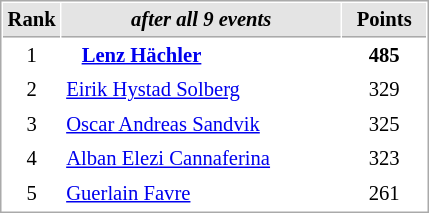<table cellspacing="1" cellpadding="3" style="border:1px solid #aaa; font-size:86%;">
<tr style="background:#e4e4e4;">
<th style="border-bottom:1px solid #AAAAAA; width: 10px;">Rank</th>
<th style="border-bottom:1px solid #AAAAAA; width: 180px;"><em>after all 9 events</em></th>
<th style="border-bottom:1px solid #AAAAAA; width: 50px;">Points</th>
</tr>
<tr>
<td align=center>1</td>
<td>   <strong><a href='#'>Lenz Hächler</a></strong></td>
<td align=center><strong>485</strong></td>
</tr>
<tr>
<td align=center>2</td>
<td> <a href='#'>Eirik Hystad Solberg</a></td>
<td align=center>329</td>
</tr>
<tr>
<td align=center>3</td>
<td> <a href='#'>Oscar Andreas Sandvik</a></td>
<td align=center>325</td>
</tr>
<tr>
<td align=center>4</td>
<td> <a href='#'>Alban Elezi Cannaferina</a></td>
<td align=center>323</td>
</tr>
<tr>
<td align=center>5</td>
<td> <a href='#'>Guerlain Favre</a></td>
<td align=center>261</td>
</tr>
</table>
